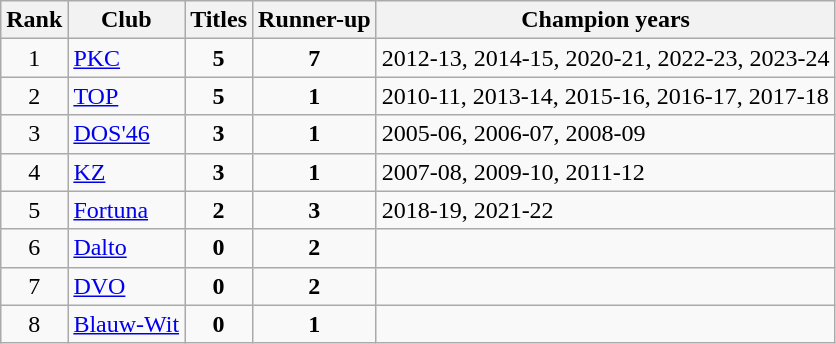<table class="wikitable sortable">
<tr>
<th>Rank</th>
<th>Club</th>
<th>Titles</th>
<th>Runner-up</th>
<th>Champion years</th>
</tr>
<tr>
<td align=center>1</td>
<td><a href='#'>PKC</a></td>
<td align=center><strong>5</strong></td>
<td align=center><strong>7</strong></td>
<td>2012-13, 2014-15, 2020-21, 2022-23, 2023-24</td>
</tr>
<tr>
<td align=center>2</td>
<td><a href='#'>TOP</a></td>
<td align=center><strong>5</strong></td>
<td align=center><strong>1</strong></td>
<td>2010-11, 2013-14, 2015-16, 2016-17, 2017-18</td>
</tr>
<tr>
<td align=center>3</td>
<td><a href='#'>DOS'46</a></td>
<td align=center><strong>3</strong></td>
<td align=center><strong>1</strong></td>
<td>2005-06, 2006-07, 2008-09</td>
</tr>
<tr>
<td align=center>4</td>
<td><a href='#'>KZ</a></td>
<td align=center><strong>3</strong></td>
<td align=center><strong>1</strong></td>
<td>2007-08, 2009-10, 2011-12</td>
</tr>
<tr>
<td align=center>5</td>
<td><a href='#'>Fortuna</a></td>
<td align=center><strong>2</strong></td>
<td align=center><strong>3</strong></td>
<td>2018-19, 2021-22</td>
</tr>
<tr>
<td align=center>6</td>
<td><a href='#'>Dalto</a></td>
<td align=center><strong>0</strong></td>
<td align=center><strong>2</strong></td>
<td></td>
</tr>
<tr>
<td align=center>7</td>
<td><a href='#'>DVO</a></td>
<td align=center><strong>0</strong></td>
<td align=center><strong>2</strong></td>
<td></td>
</tr>
<tr>
<td align=center>8</td>
<td><a href='#'>Blauw-Wit</a></td>
<td align=center><strong>0</strong></td>
<td align=center><strong>1</strong></td>
<td></td>
</tr>
</table>
